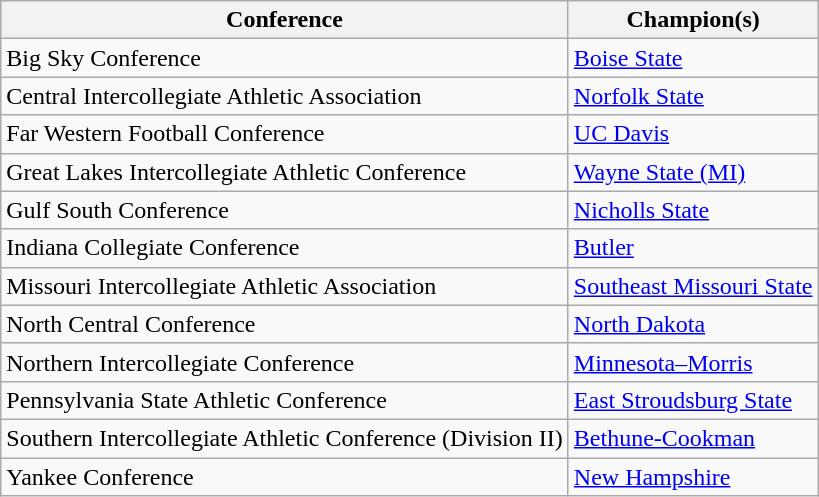<table class="wikitable">
<tr>
<th>Conference</th>
<th>Champion(s)</th>
</tr>
<tr>
<td>Big Sky Conference</td>
<td><a href='#'>Boise State</a><br></td>
</tr>
<tr>
<td>Central Intercollegiate Athletic Association</td>
<td><a href='#'>Norfolk State</a><br></td>
</tr>
<tr>
<td>Far Western Football Conference</td>
<td><a href='#'>UC Davis</a><br></td>
</tr>
<tr>
<td>Great Lakes Intercollegiate Athletic Conference</td>
<td><a href='#'>Wayne State (MI)</a><br></td>
</tr>
<tr>
<td>Gulf South Conference</td>
<td><a href='#'>Nicholls State</a><br></td>
</tr>
<tr>
<td>Indiana Collegiate Conference</td>
<td><a href='#'>Butler</a><br></td>
</tr>
<tr>
<td>Missouri Intercollegiate Athletic Association</td>
<td><a href='#'>Southeast Missouri State</a><br></td>
</tr>
<tr>
<td>North Central Conference</td>
<td><a href='#'>North Dakota</a><br></td>
</tr>
<tr>
<td>Northern Intercollegiate Conference</td>
<td><a href='#'>Minnesota–Morris</a><br></td>
</tr>
<tr>
<td>Pennsylvania State Athletic Conference</td>
<td><a href='#'>East Stroudsburg State</a><br></td>
</tr>
<tr>
<td>Southern Intercollegiate Athletic Conference (Division II)</td>
<td><a href='#'>Bethune-Cookman</a><br></td>
</tr>
<tr>
<td>Yankee Conference</td>
<td><a href='#'>New Hampshire</a></td>
</tr>
</table>
